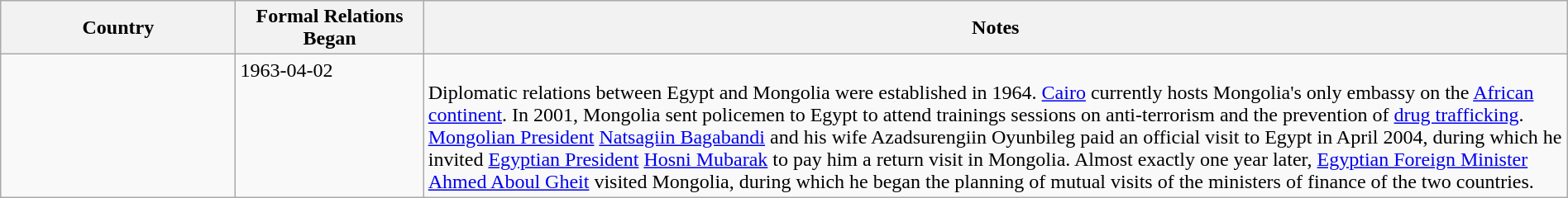<table class="wikitable sortable" style="width:100%; margin:auto;">
<tr>
<th style="width:15%;">Country</th>
<th style="width:12%;">Formal Relations Began</th>
<th>Notes</th>
</tr>
<tr valign="top">
<td></td>
<td>1963-04-02</td>
<td><br>Diplomatic relations between Egypt and Mongolia were established in 1964. <a href='#'>Cairo</a> currently hosts Mongolia's only embassy on the <a href='#'>African continent</a>. In 2001, Mongolia sent policemen to Egypt to attend trainings sessions on anti-terrorism and the prevention of <a href='#'>drug trafficking</a>. <a href='#'>Mongolian President</a> <a href='#'>Natsagiin Bagabandi</a> and his wife Azadsurengiin Oyunbileg paid an official visit to Egypt in April 2004, during which he invited <a href='#'>Egyptian President</a> <a href='#'>Hosni Mubarak</a> to pay him a return visit in Mongolia. Almost exactly one year later, <a href='#'>Egyptian Foreign Minister</a> <a href='#'>Ahmed Aboul Gheit</a> visited Mongolia, during which he began the planning of mutual visits of the ministers of finance of the two countries.<br> </td>
</tr>
</table>
